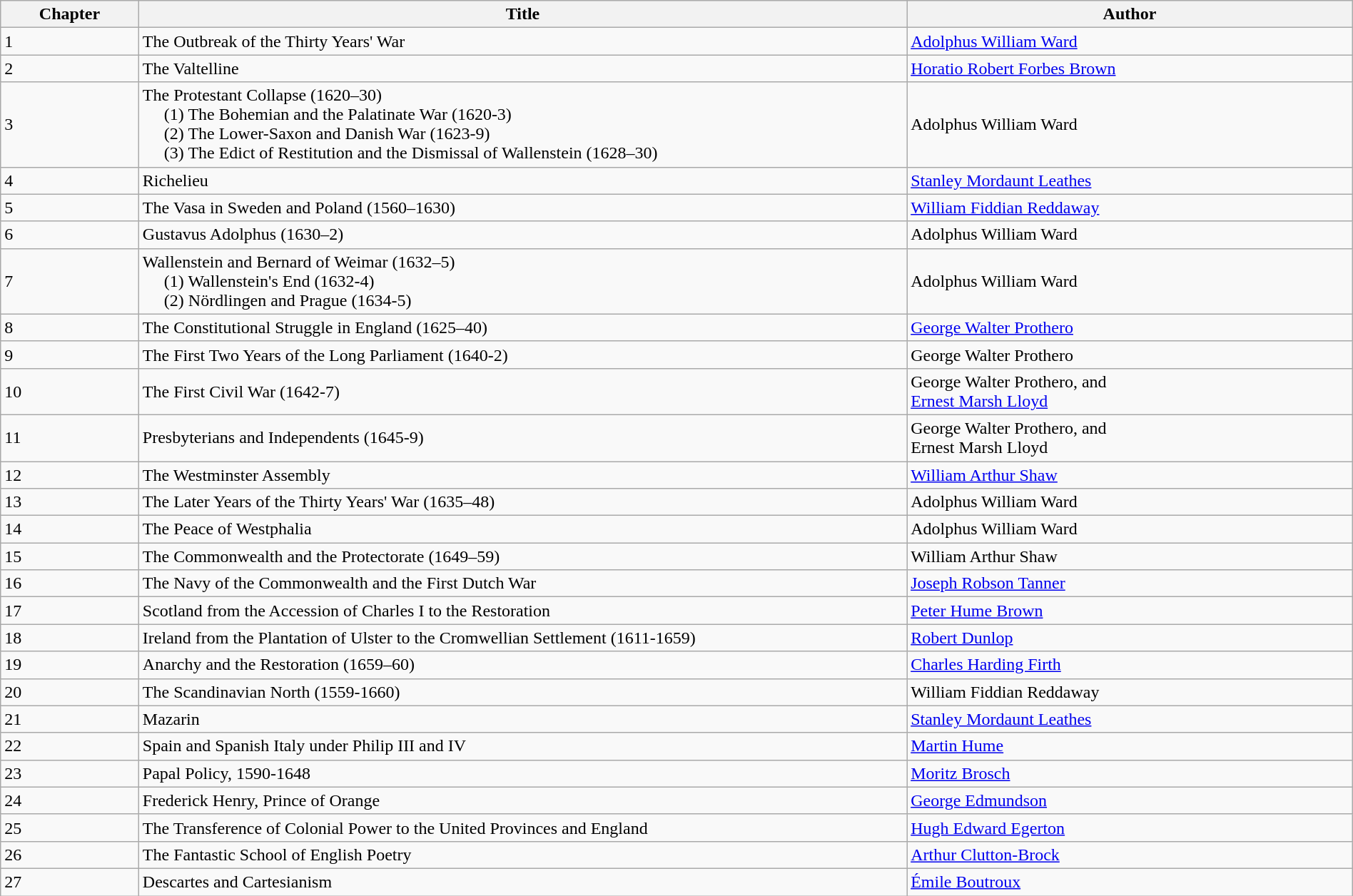<table class=wikitable width=100%>
<tr>
<th width=10>Chapter</th>
<th width=350>Title</th>
<th width=200>Author</th>
</tr>
<tr>
<td>1</td>
<td>The Outbreak of the Thirty Years' War</td>
<td><a href='#'>Adolphus William Ward</a></td>
</tr>
<tr>
<td>2</td>
<td>The Valtelline</td>
<td><a href='#'>Horatio Robert Forbes Brown</a></td>
</tr>
<tr>
<td>3</td>
<td>The Protestant Collapse (1620–30)<br>     (1) The Bohemian and the Palatinate War (1620-3)<br>     (2) The Lower-Saxon and Danish War (1623-9)<br>     (3) The Edict of Restitution and the Dismissal of Wallenstein (1628–30)</td>
<td>Adolphus William Ward</td>
</tr>
<tr>
<td>4</td>
<td>Richelieu</td>
<td><a href='#'>Stanley Mordaunt Leathes</a></td>
</tr>
<tr>
<td>5</td>
<td>The Vasa in Sweden and Poland (1560–1630)</td>
<td><a href='#'>William Fiddian Reddaway</a></td>
</tr>
<tr>
<td>6</td>
<td>Gustavus Adolphus (1630–2)</td>
<td>Adolphus William Ward</td>
</tr>
<tr>
<td>7</td>
<td>Wallenstein and Bernard of Weimar (1632–5)<br>     (1) Wallenstein's End (1632-4)<br>     (2) Nördlingen and Prague (1634-5)</td>
<td>Adolphus William Ward</td>
</tr>
<tr>
<td>8</td>
<td>The Constitutional Struggle in England (1625–40)</td>
<td><a href='#'>George Walter Prothero</a></td>
</tr>
<tr>
<td>9</td>
<td>The First Two Years of the Long Parliament (1640-2)</td>
<td>George Walter Prothero</td>
</tr>
<tr>
<td>10</td>
<td>The First Civil War (1642-7)</td>
<td>George Walter Prothero, and<br><a href='#'>Ernest Marsh Lloyd</a></td>
</tr>
<tr>
<td>11</td>
<td>Presbyterians and Independents (1645-9)</td>
<td>George Walter Prothero, and<br>Ernest Marsh Lloyd</td>
</tr>
<tr>
<td>12</td>
<td>The Westminster Assembly</td>
<td><a href='#'>William Arthur Shaw</a></td>
</tr>
<tr>
<td>13</td>
<td>The Later Years of the Thirty Years' War (1635–48)</td>
<td>Adolphus William Ward</td>
</tr>
<tr>
<td>14</td>
<td>The Peace of Westphalia</td>
<td>Adolphus William Ward</td>
</tr>
<tr>
<td>15</td>
<td>The Commonwealth and the Protectorate (1649–59)</td>
<td>William Arthur Shaw</td>
</tr>
<tr>
<td>16</td>
<td>The Navy of the Commonwealth and the First Dutch War</td>
<td><a href='#'>Joseph Robson Tanner</a></td>
</tr>
<tr>
<td>17</td>
<td>Scotland from the Accession of Charles I to the Restoration</td>
<td><a href='#'>Peter Hume Brown</a></td>
</tr>
<tr>
<td>18</td>
<td>Ireland from the Plantation of Ulster to the Cromwellian Settlement (1611-1659)</td>
<td><a href='#'>Robert Dunlop</a></td>
</tr>
<tr>
<td>19</td>
<td>Anarchy and the Restoration (1659–60)</td>
<td><a href='#'>Charles Harding Firth</a></td>
</tr>
<tr>
<td>20</td>
<td>The Scandinavian North (1559-1660)</td>
<td>William Fiddian Reddaway</td>
</tr>
<tr>
<td>21</td>
<td>Mazarin</td>
<td><a href='#'>Stanley Mordaunt Leathes</a></td>
</tr>
<tr>
<td>22</td>
<td>Spain and Spanish Italy under Philip III and IV</td>
<td><a href='#'>Martin Hume</a></td>
</tr>
<tr>
<td>23</td>
<td>Papal Policy, 1590-1648</td>
<td><a href='#'>Moritz Brosch</a></td>
</tr>
<tr>
<td>24</td>
<td>Frederick Henry, Prince of Orange</td>
<td><a href='#'>George Edmundson</a></td>
</tr>
<tr>
<td>25</td>
<td>The Transference of Colonial Power to the United Provinces and England</td>
<td><a href='#'>Hugh Edward Egerton</a></td>
</tr>
<tr>
<td>26</td>
<td>The Fantastic School of English Poetry</td>
<td><a href='#'>Arthur Clutton-Brock</a></td>
</tr>
<tr>
<td>27</td>
<td>Descartes and Cartesianism</td>
<td><a href='#'>Émile Boutroux</a></td>
</tr>
</table>
